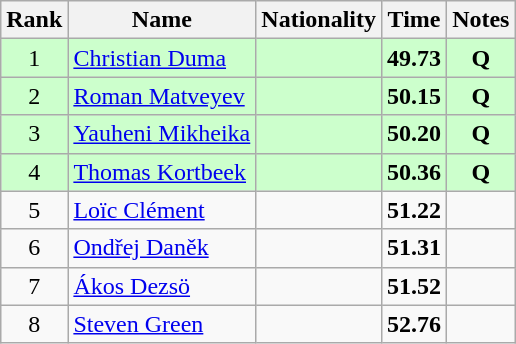<table class="wikitable sortable" style="text-align:center">
<tr>
<th>Rank</th>
<th>Name</th>
<th>Nationality</th>
<th>Time</th>
<th>Notes</th>
</tr>
<tr bgcolor=ccffcc>
<td>1</td>
<td align=left><a href='#'>Christian Duma</a></td>
<td align=left></td>
<td><strong>49.73</strong></td>
<td><strong>Q</strong></td>
</tr>
<tr bgcolor=ccffcc>
<td>2</td>
<td align=left><a href='#'>Roman Matveyev</a></td>
<td align=left></td>
<td><strong>50.15</strong></td>
<td><strong>Q</strong></td>
</tr>
<tr bgcolor=ccffcc>
<td>3</td>
<td align=left><a href='#'>Yauheni Mikheika</a></td>
<td align=left></td>
<td><strong>50.20</strong></td>
<td><strong>Q</strong></td>
</tr>
<tr bgcolor=ccffcc>
<td>4</td>
<td align=left><a href='#'>Thomas Kortbeek</a></td>
<td align=left></td>
<td><strong>50.36</strong></td>
<td><strong>Q</strong></td>
</tr>
<tr>
<td>5</td>
<td align=left><a href='#'>Loïc Clément</a></td>
<td align=left></td>
<td><strong>51.22</strong></td>
<td></td>
</tr>
<tr>
<td>6</td>
<td align=left><a href='#'>Ondřej Daněk</a></td>
<td align=left></td>
<td><strong>51.31</strong></td>
<td></td>
</tr>
<tr>
<td>7</td>
<td align=left><a href='#'>Ákos Dezsö</a></td>
<td align=left></td>
<td><strong>51.52</strong></td>
<td></td>
</tr>
<tr>
<td>8</td>
<td align=left><a href='#'>Steven Green</a></td>
<td align=left></td>
<td><strong>52.76</strong></td>
<td></td>
</tr>
</table>
